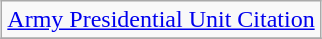<table class="wikitable" style="margin:1em auto; text-align:center;">
<tr>
<td colspan="3"><a href='#'>Army Presidential Unit Citation</a></td>
</tr>
<tr>
</tr>
</table>
